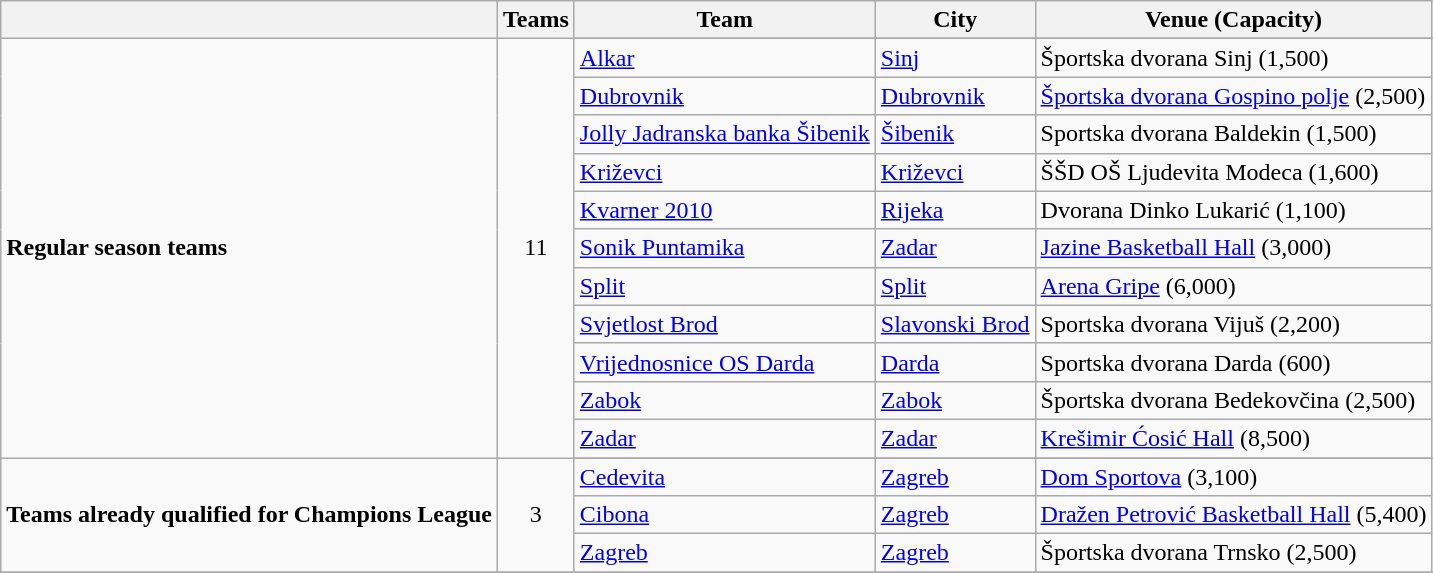<table class="wikitable">
<tr>
<th rowspan=1></th>
<th colspan=1>Teams</th>
<th rowspan=1>Team</th>
<th rowspan=1>City</th>
<th rowspan=1>Venue (Capacity)</th>
</tr>
<tr>
<td rowspan=12><strong>Regular season teams</strong></td>
<td align=center rowspan=12>11</td>
</tr>
<tr>
<td><a href='#'>Alkar</a></td>
<td><a href='#'>Sinj</a></td>
<td>Športska dvorana Sinj (1,500)</td>
</tr>
<tr>
<td><a href='#'>Dubrovnik</a></td>
<td><a href='#'>Dubrovnik</a></td>
<td><a href='#'>Športska dvorana Gospino polje</a> (2,500)</td>
</tr>
<tr>
<td><a href='#'>Jolly Jadranska banka Šibenik</a></td>
<td><a href='#'>Šibenik</a></td>
<td>Sportska dvorana Baldekin (1,500)</td>
</tr>
<tr>
<td><a href='#'>Križevci</a></td>
<td><a href='#'>Križevci</a></td>
<td>ŠŠD OŠ Ljudevita Modeca (1,600)</td>
</tr>
<tr>
<td><a href='#'>Kvarner 2010</a></td>
<td><a href='#'>Rijeka</a></td>
<td>Dvorana Dinko Lukarić (1,100)</td>
</tr>
<tr>
<td><a href='#'>Sonik Puntamika</a></td>
<td><a href='#'>Zadar</a></td>
<td><a href='#'>Jazine Basketball Hall</a> (3,000)</td>
</tr>
<tr>
<td><a href='#'>Split</a></td>
<td><a href='#'>Split</a></td>
<td><a href='#'>Arena Gripe</a> (6,000)</td>
</tr>
<tr>
<td><a href='#'>Svjetlost Brod</a></td>
<td><a href='#'>Slavonski Brod</a></td>
<td>Sportska dvorana Vijuš (2,200)</td>
</tr>
<tr>
<td><a href='#'>Vrijednosnice OS Darda</a></td>
<td><a href='#'>Darda</a></td>
<td>Sportska dvorana Darda (600)</td>
</tr>
<tr>
<td><a href='#'>Zabok</a></td>
<td><a href='#'>Zabok</a></td>
<td>Športska dvorana Bedekovčina (2,500)</td>
</tr>
<tr>
<td><a href='#'>Zadar</a></td>
<td><a href='#'>Zadar</a></td>
<td><a href='#'>Krešimir Ćosić Hall</a> (8,500)</td>
</tr>
<tr>
<td rowspan=4><strong>Teams already qualified for Champions League</strong></td>
<td align=center rowspan=4>3</td>
</tr>
<tr>
<td><a href='#'>Cedevita</a></td>
<td><a href='#'>Zagreb</a></td>
<td><a href='#'>Dom Sportova</a> (3,100)</td>
</tr>
<tr>
<td><a href='#'>Cibona</a></td>
<td><a href='#'>Zagreb</a></td>
<td><a href='#'>Dražen Petrović Basketball Hall</a> (5,400)</td>
</tr>
<tr>
<td><a href='#'>Zagreb</a></td>
<td><a href='#'>Zagreb</a></td>
<td>Športska dvorana Trnsko (2,500)</td>
</tr>
<tr>
</tr>
</table>
